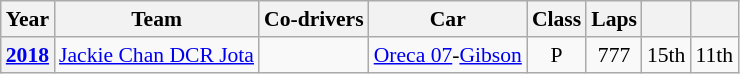<table class="wikitable" style="text-align:center; font-size:90%">
<tr>
<th>Year</th>
<th>Team</th>
<th>Co-drivers</th>
<th>Car</th>
<th>Class</th>
<th>Laps</th>
<th></th>
<th></th>
</tr>
<tr>
<th><a href='#'>2018</a></th>
<td align="left"> <a href='#'>Jackie Chan DCR Jota</a></td>
<td align="left"></td>
<td><a href='#'>Oreca 07</a>-<a href='#'>Gibson</a></td>
<td>P</td>
<td>777</td>
<td>15th</td>
<td>11th</td>
</tr>
</table>
